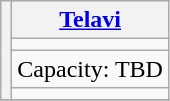<table class="wikitable" style="text-align:center">
<tr>
<th rowspan="4" colspan="2"></th>
<th><a href='#'>Telavi</a></th>
</tr>
<tr>
<td></td>
</tr>
<tr>
<td>Capacity: TBD</td>
</tr>
<tr>
<td></td>
</tr>
<tr>
</tr>
</table>
